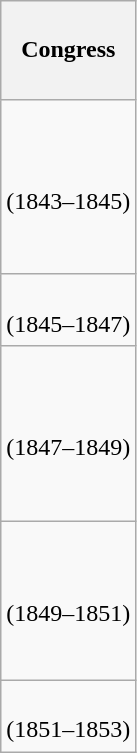<table class="wikitable" style="float:left; margin:0; margin-right:-0.5px; margin-top:14px; text-align:center;">
<tr style="white-space:nowrap; height:4.12em;">
<th>Congress</th>
</tr>
<tr style="white-space:nowrap; height:7.28em;">
<td><strong></strong><br>(1843–1845)</td>
</tr>
<tr style="white-space:nowrap; height:3em">
<td><strong></strong><br>(1845–1847)</td>
</tr>
<tr style="white-space:nowrap; height:7.28em">
<td><strong></strong><br>(1847–1849)</td>
</tr>
<tr style="white-space:nowrap; height:6.62em">
<td><strong></strong><br>(1849–1851)</td>
</tr>
<tr style="white-space:nowrap; height:3em">
<td><strong></strong><br>(1851–1853)</td>
</tr>
</table>
